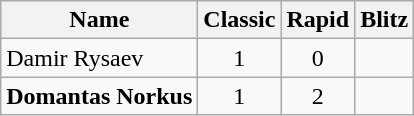<table class="wikitable">
<tr>
<th>Name</th>
<th>Classic</th>
<th>Rapid</th>
<th>Blitz</th>
</tr>
<tr align="center">
<td align="left"> Damir Rysaev</td>
<td>1</td>
<td>0</td>
<td></td>
</tr>
<tr align="center">
<td align="left"><strong> Domantas Norkus</strong></td>
<td>1</td>
<td>2</td>
<td></td>
</tr>
</table>
